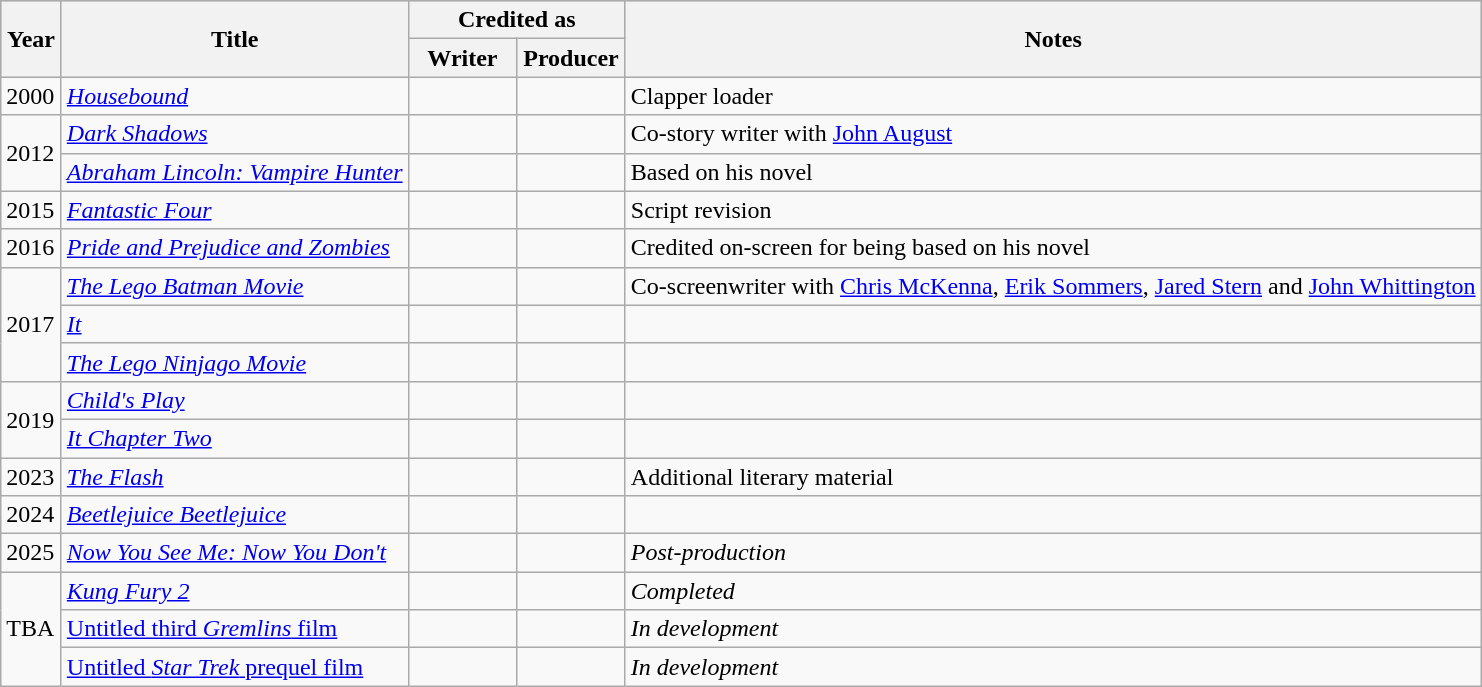<table class="wikitable">
<tr style="background:#ccc; text-align:center;">
<th rowspan="2" style="width:33px;">Year</th>
<th rowspan="2">Title</th>
<th colspan="2">Credited as</th>
<th rowspan="2">Notes</th>
</tr>
<tr>
<th width="65">Writer</th>
<th width="65">Producer</th>
</tr>
<tr>
<td>2000</td>
<td style="text-align:left"><em><a href='#'>Housebound</a></em></td>
<td></td>
<td></td>
<td>Clapper loader</td>
</tr>
<tr>
<td rowspan="2">2012</td>
<td style="text-align:left"><em><a href='#'>Dark Shadows</a></em></td>
<td></td>
<td></td>
<td>Co-story writer with <a href='#'>John August</a></td>
</tr>
<tr>
<td style="text-align:left"><em><a href='#'>Abraham Lincoln: Vampire Hunter</a></em></td>
<td></td>
<td></td>
<td>Based on his novel</td>
</tr>
<tr>
<td>2015</td>
<td style="text-align:left"><em><a href='#'>Fantastic Four</a></em></td>
<td></td>
<td></td>
<td>Script revision</td>
</tr>
<tr>
<td>2016</td>
<td style="text-align:left"><em><a href='#'>Pride and Prejudice and Zombies</a></em></td>
<td></td>
<td></td>
<td>Credited on-screen for being based on his novel</td>
</tr>
<tr>
<td rowspan="3">2017</td>
<td style="text-align:left"><em><a href='#'>The Lego Batman Movie</a></em></td>
<td></td>
<td></td>
<td>Co-screenwriter with <a href='#'>Chris McKenna</a>, <a href='#'>Erik Sommers</a>, <a href='#'>Jared Stern</a> and <a href='#'>John Whittington</a></td>
</tr>
<tr>
<td style="text-align:left"><em><a href='#'>It</a></em></td>
<td></td>
<td></td>
<td></td>
</tr>
<tr>
<td style="text-align:left"><em><a href='#'>The Lego Ninjago Movie</a></em></td>
<td></td>
<td></td>
<td></td>
</tr>
<tr>
<td rowspan="2">2019</td>
<td style="text-align:left"><em><a href='#'>Child's Play</a></em></td>
<td></td>
<td></td>
<td></td>
</tr>
<tr>
<td style="text-align:left"><em><a href='#'>It Chapter Two</a></em></td>
<td></td>
<td></td>
<td></td>
</tr>
<tr>
<td>2023</td>
<td style="text-align:left"><em><a href='#'>The Flash</a></em></td>
<td></td>
<td></td>
<td>Additional literary material</td>
</tr>
<tr>
<td>2024</td>
<td style="text-align:left"><em><a href='#'>Beetlejuice Beetlejuice</a></em></td>
<td></td>
<td></td>
<td></td>
</tr>
<tr>
<td>2025</td>
<td style="text-align:left"><em><a href='#'>Now You See Me: Now You Don't</a></em></td>
<td></td>
<td></td>
<td><em>Post-production</em></td>
</tr>
<tr>
<td rowspan="3">TBA</td>
<td style="text-align:left"><em><a href='#'>Kung Fury 2</a></em></td>
<td></td>
<td></td>
<td><em>Completed</em></td>
</tr>
<tr>
<td style="text-align:left"><a href='#'>Untitled third <em>Gremlins</em> film</a></td>
<td></td>
<td></td>
<td><em>In development</em></td>
</tr>
<tr>
<td style="text-align:left"><a href='#'>Untitled <em>Star Trek</em> prequel film</a></td>
<td></td>
<td></td>
<td><em>In development</em></td>
</tr>
</table>
